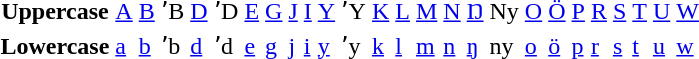<table>
<tr>
<th>Uppercase</th>
<td><a href='#'>A</a></td>
<td><a href='#'>B</a></td>
<td>ʼB</td>
<td><a href='#'>D</a></td>
<td>ʼD</td>
<td><a href='#'>E</a></td>
<td><a href='#'>G</a></td>
<td><a href='#'>J</a></td>
<td><a href='#'>I</a></td>
<td><a href='#'>Y</a></td>
<td>ʼY</td>
<td><a href='#'>K</a></td>
<td><a href='#'>L</a></td>
<td><a href='#'>M</a></td>
<td><a href='#'>N</a></td>
<td><a href='#'>Ŋ</a></td>
<td>Ny</td>
<td><a href='#'>O</a></td>
<td><a href='#'>Ö</a></td>
<td><a href='#'>P</a></td>
<td><a href='#'>R</a></td>
<td><a href='#'>S</a></td>
<td><a href='#'>T</a></td>
<td><a href='#'>U</a></td>
<td><a href='#'>W</a></td>
</tr>
<tr>
<th>Lowercase</th>
<td><a href='#'>a</a></td>
<td><a href='#'>b</a></td>
<td>ʼb</td>
<td><a href='#'>d</a></td>
<td>ʼd</td>
<td><a href='#'>e</a></td>
<td><a href='#'>g</a></td>
<td><a href='#'>j</a></td>
<td><a href='#'>i</a></td>
<td><a href='#'>y</a></td>
<td>ʼy</td>
<td><a href='#'>k</a></td>
<td><a href='#'>l</a></td>
<td><a href='#'>m</a></td>
<td><a href='#'>n</a></td>
<td><a href='#'>ŋ</a></td>
<td>ny</td>
<td><a href='#'>o</a></td>
<td><a href='#'>ö</a></td>
<td><a href='#'>p</a></td>
<td><a href='#'>r</a></td>
<td><a href='#'>s</a></td>
<td><a href='#'>t</a></td>
<td><a href='#'>u</a></td>
<td><a href='#'>w</a></td>
</tr>
</table>
